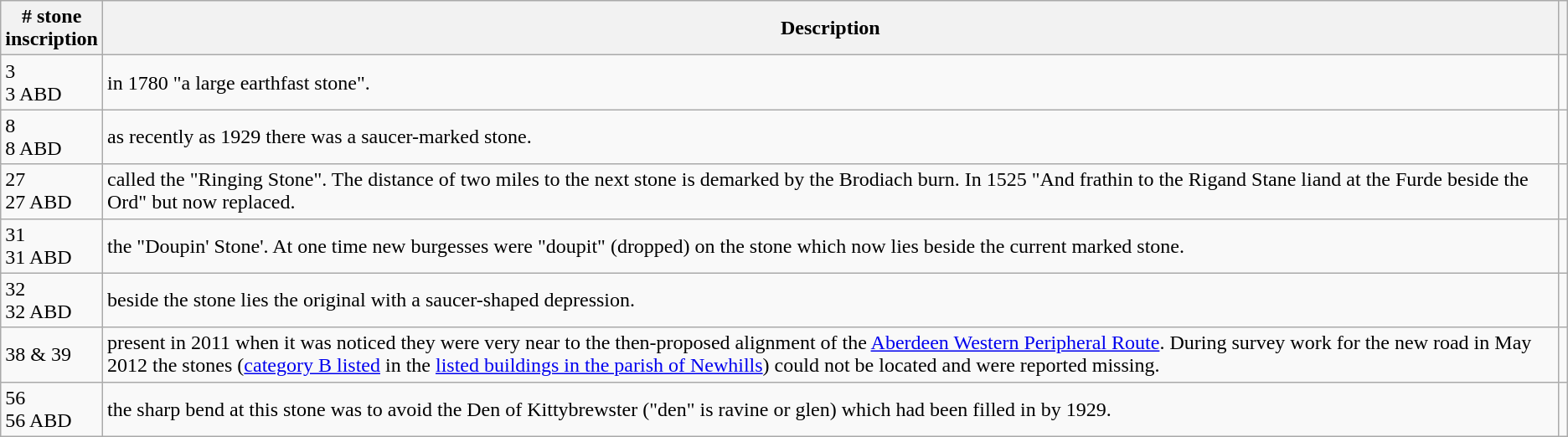<table class="wikitable">
<tr>
<th># stone<br>inscription</th>
<th>Description</th>
<th></th>
</tr>
<tr>
<td>3<br>3 ABD</td>
<td>in 1780 "a large earthfast stone".</td>
<td></td>
</tr>
<tr>
<td>8<br>8 ABD</td>
<td>as recently as 1929 there was a saucer-marked stone.</td>
<td></td>
</tr>
<tr>
<td>27<br>27 ABD</td>
<td>called the "Ringing Stone". The distance of two miles to the next stone is demarked by the Brodiach burn. In 1525 "And frathin to the Rigand Stane liand at the Furde beside the Ord" but now replaced.</td>
<td></td>
</tr>
<tr>
<td>31<br>31 ABD</td>
<td>the "Doupin' Stone'. At one time new burgesses were "doupit" (dropped) on the stone which now lies beside the current marked stone.</td>
<td></td>
</tr>
<tr>
<td>32<br>32 ABD</td>
<td>beside the stone lies the original with a saucer-shaped depression.</td>
<td></td>
</tr>
<tr>
<td>38 & 39<br></td>
<td>present in 2011 when it was noticed they were very near to the then-proposed alignment of the <a href='#'>Aberdeen Western Peripheral Route</a>. During survey work for the new road in May 2012 the stones (<a href='#'>category B listed</a> in the <a href='#'>listed buildings in the parish of Newhills</a>) could not be located and were reported missing.</td>
<td><br></td>
</tr>
<tr>
<td>56<br>56 ABD</td>
<td>the sharp bend at this stone was to avoid the Den of Kittybrewster ("den" is ravine or glen) which had been filled in by 1929.</td>
<td></td>
</tr>
</table>
